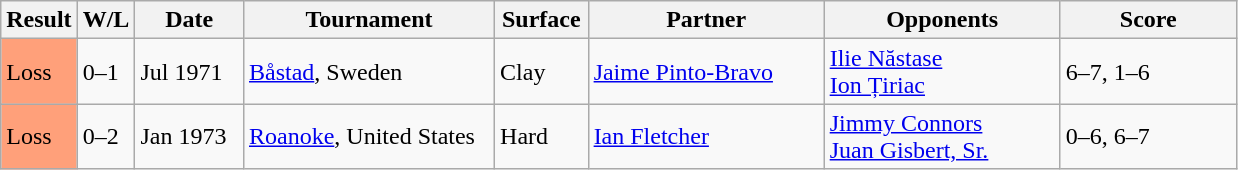<table class="sortable wikitable">
<tr>
<th style="width:40px">Result</th>
<th style="width:30px" class="unsortable">W/L</th>
<th style="width:65px">Date</th>
<th style="width:160px">Tournament</th>
<th style="width:55px">Surface</th>
<th style="width:150px">Partner</th>
<th style="width:150px">Opponents</th>
<th style="width:110px" class="unsortable">Score</th>
</tr>
<tr>
<td style="background:#ffa07a;">Loss</td>
<td>0–1</td>
<td>Jul 1971</td>
<td><a href='#'>Båstad</a>, Sweden</td>
<td>Clay</td>
<td> <a href='#'>Jaime Pinto-Bravo</a></td>
<td> <a href='#'>Ilie Năstase</a><br> <a href='#'>Ion Țiriac</a></td>
<td>6–7, 1–6</td>
</tr>
<tr>
<td style="background:#ffa07a;">Loss</td>
<td>0–2</td>
<td>Jan 1973</td>
<td><a href='#'>Roanoke</a>, United States</td>
<td>Hard</td>
<td> <a href='#'>Ian Fletcher</a></td>
<td> <a href='#'>Jimmy Connors</a><br> <a href='#'>Juan Gisbert, Sr.</a></td>
<td>0–6, 6–7</td>
</tr>
</table>
